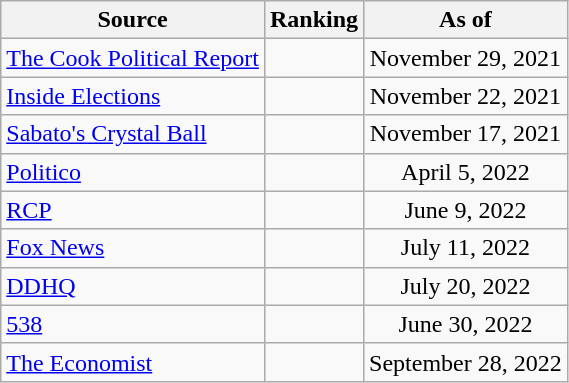<table class="wikitable" style="text-align:center">
<tr>
<th>Source</th>
<th>Ranking</th>
<th>As of</th>
</tr>
<tr>
<td align=left><a href='#'>The Cook Political Report</a></td>
<td></td>
<td>November 29, 2021</td>
</tr>
<tr>
<td align=left><a href='#'>Inside Elections</a></td>
<td></td>
<td>November 22, 2021</td>
</tr>
<tr>
<td align=left><a href='#'>Sabato's Crystal Ball</a></td>
<td></td>
<td>November 17, 2021</td>
</tr>
<tr>
<td align="left"><a href='#'>Politico</a></td>
<td></td>
<td>April 5, 2022</td>
</tr>
<tr>
<td align="left"><a href='#'>RCP</a></td>
<td></td>
<td>June 9, 2022</td>
</tr>
<tr>
<td align=left><a href='#'>Fox News</a></td>
<td></td>
<td>July 11, 2022</td>
</tr>
<tr>
<td align="left"><a href='#'>DDHQ</a></td>
<td></td>
<td>July 20, 2022</td>
</tr>
<tr>
<td align="left"><a href='#'>538</a></td>
<td></td>
<td>June 30, 2022</td>
</tr>
<tr>
<td align="left"><a href='#'>The Economist</a></td>
<td></td>
<td>September 28, 2022</td>
</tr>
</table>
